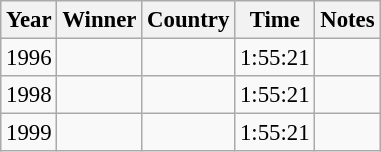<table class="wikitable sortable" style="font-size: 95%;">
<tr>
<th>Year</th>
<th>Winner</th>
<th>Country</th>
<th>Time</th>
<th class="unsortable">Notes</th>
</tr>
<tr>
<td>1996</td>
<td></td>
<td></td>
<td>1:55:21</td>
<td></td>
</tr>
<tr>
<td>1998</td>
<td></td>
<td></td>
<td>1:55:21</td>
<td></td>
</tr>
<tr>
<td>1999</td>
<td></td>
<td></td>
<td>1:55:21</td>
<td></td>
</tr>
</table>
